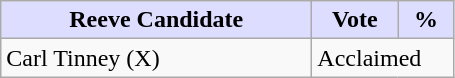<table class="wikitable">
<tr>
<th style="background:#ddf; width:200px;">Reeve Candidate</th>
<th style="background:#ddf; width:50px;">Vote</th>
<th style="background:#ddf; width:30px;">%</th>
</tr>
<tr>
<td>Carl Tinney (X)</td>
<td colspan="2">Acclaimed</td>
</tr>
</table>
